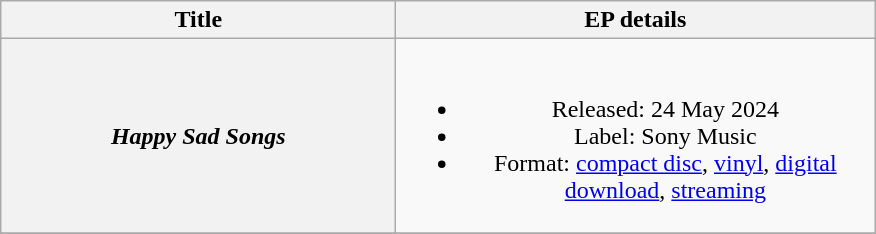<table class="wikitable plainrowheaders" style="text-align:center;">
<tr>
<th scope="col" style="width:16em;">Title</th>
<th scope="col" style="width:19.5em;">EP details</th>
</tr>
<tr>
<th scope="row"><em>Happy Sad Songs</em></th>
<td><br><ul><li>Released: 24 May 2024</li><li>Label: Sony Music</li><li>Format: <a href='#'>compact disc</a>, <a href='#'>vinyl</a>, <a href='#'>digital download</a>, <a href='#'>streaming</a></li></ul></td>
</tr>
<tr>
</tr>
</table>
